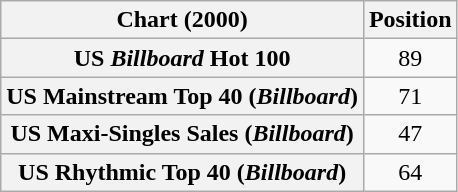<table class="wikitable sortable plainrowheaders" style="text-align:center">
<tr>
<th scope="col">Chart (2000)</th>
<th scope="col">Position</th>
</tr>
<tr>
<th scope="row">US <em>Billboard</em> Hot 100</th>
<td>89</td>
</tr>
<tr>
<th scope="row">US Mainstream Top 40 (<em>Billboard</em>)</th>
<td>71</td>
</tr>
<tr>
<th scope="row">US Maxi-Singles Sales (<em>Billboard</em>)</th>
<td>47</td>
</tr>
<tr>
<th scope="row">US Rhythmic Top 40 (<em>Billboard</em>)</th>
<td>64</td>
</tr>
</table>
